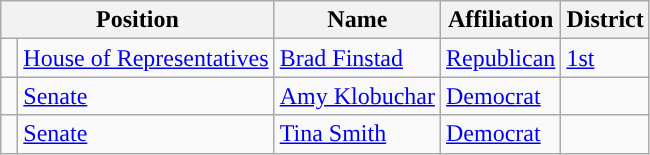<table class="wikitable">
<tr>
<th colspan="2">Position</th>
<th>Name</th>
<th>Affiliation</th>
<th>District</th>
</tr>
<tr>
<td style="background-color:"> </td>
<td><a href='#'>House of Representatives</a></td>
<td><a href='#'>Brad Finstad</a></td>
<td><a href='#'>Republican</a></td>
<td><a href='#'>1st</a></td>
</tr>
<tr>
<td style="background-color:"> </td>
<td><a href='#'>Senate</a></td>
<td><a href='#'>Amy Klobuchar</a></td>
<td><a href='#'>Democrat</a></td>
<td></td>
</tr>
<tr>
<td style="background-color:"> </td>
<td><a href='#'>Senate</a></td>
<td><a href='#'>Tina Smith</a></td>
<td><a href='#'>Democrat</a></td>
<td></td>
</tr>
</table>
